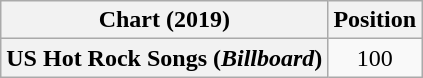<table class="wikitable sortable plainrowheaders" style="text-align:center">
<tr>
<th scope="col">Chart (2019)</th>
<th scope="col">Position</th>
</tr>
<tr>
<th scope="row">US Hot Rock Songs (<em>Billboard</em>)</th>
<td>100</td>
</tr>
</table>
